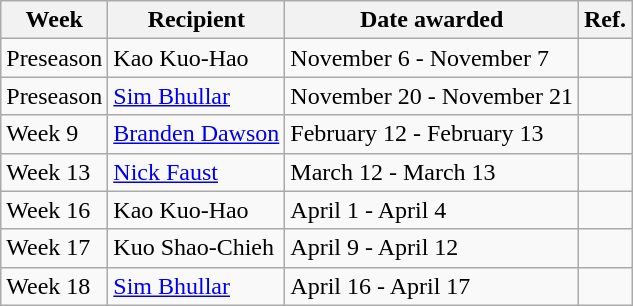<table class="wikitable">
<tr>
<th>Week</th>
<th>Recipient</th>
<th>Date awarded</th>
<th>Ref.</th>
</tr>
<tr>
<td>Preseason</td>
<td>Kao Kuo-Hao</td>
<td>November 6 - November 7</td>
<td></td>
</tr>
<tr>
<td>Preseason</td>
<td><a href='#'>Sim Bhullar</a></td>
<td>November 20 - November 21</td>
<td></td>
</tr>
<tr>
<td>Week 9</td>
<td><a href='#'>Branden Dawson</a></td>
<td>February 12 - February 13</td>
<td></td>
</tr>
<tr>
<td>Week 13</td>
<td><a href='#'>Nick Faust</a></td>
<td>March 12 - March 13</td>
<td></td>
</tr>
<tr>
<td>Week 16</td>
<td>Kao Kuo-Hao</td>
<td>April 1 - April 4</td>
<td></td>
</tr>
<tr>
<td>Week 17</td>
<td>Kuo Shao-Chieh</td>
<td>April 9 - April 12</td>
<td></td>
</tr>
<tr>
<td>Week 18</td>
<td><a href='#'>Sim Bhullar</a></td>
<td>April 16 - April 17</td>
<td></td>
</tr>
</table>
